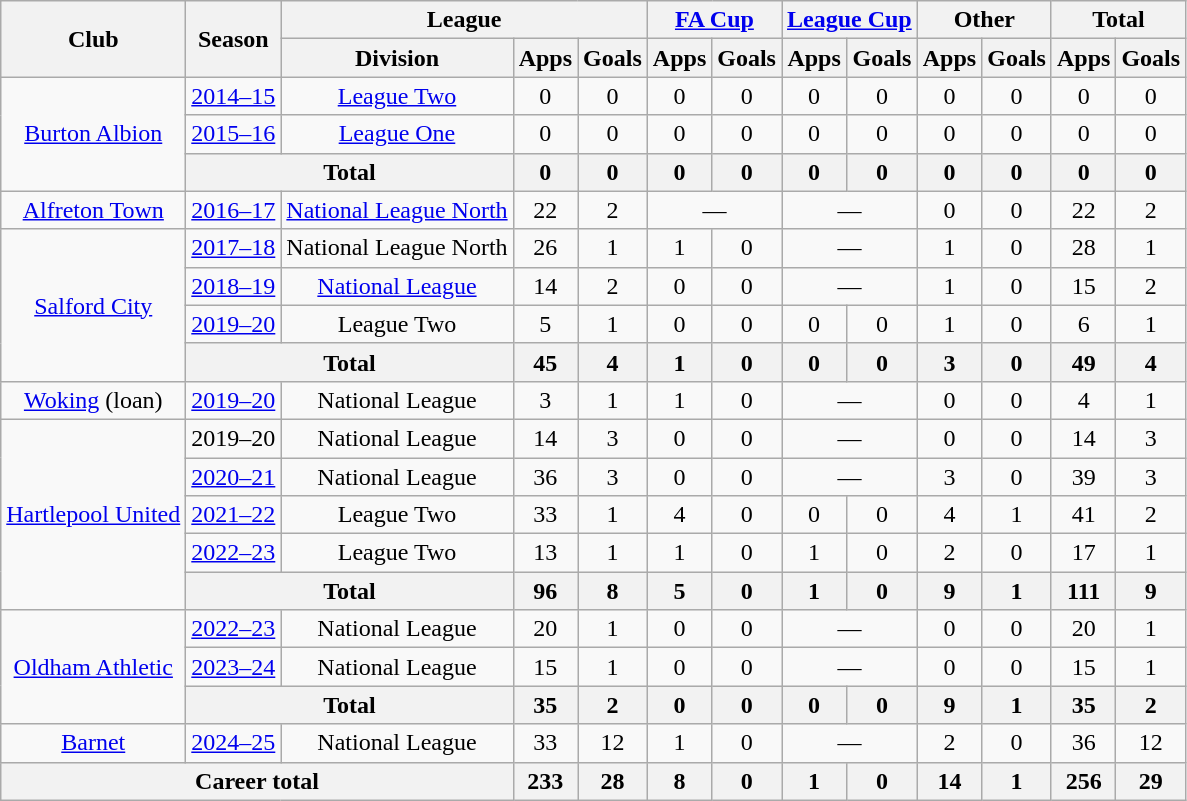<table class="wikitable" style="text-align:center">
<tr>
<th rowspan="2">Club</th>
<th rowspan="2">Season</th>
<th colspan="3">League</th>
<th colspan="2"><a href='#'>FA Cup</a></th>
<th colspan="2"><a href='#'>League Cup</a></th>
<th colspan="2">Other</th>
<th colspan="2">Total</th>
</tr>
<tr>
<th>Division</th>
<th>Apps</th>
<th>Goals</th>
<th>Apps</th>
<th>Goals</th>
<th>Apps</th>
<th>Goals</th>
<th>Apps</th>
<th>Goals</th>
<th>Apps</th>
<th>Goals</th>
</tr>
<tr>
<td rowspan="3"><a href='#'>Burton Albion</a></td>
<td><a href='#'>2014–15</a></td>
<td><a href='#'>League Two</a></td>
<td>0</td>
<td>0</td>
<td>0</td>
<td>0</td>
<td>0</td>
<td>0</td>
<td>0</td>
<td>0</td>
<td>0</td>
<td>0</td>
</tr>
<tr>
<td><a href='#'>2015–16</a></td>
<td><a href='#'>League One</a></td>
<td>0</td>
<td>0</td>
<td>0</td>
<td>0</td>
<td>0</td>
<td>0</td>
<td>0</td>
<td>0</td>
<td>0</td>
<td>0</td>
</tr>
<tr>
<th colspan="2">Total</th>
<th>0</th>
<th>0</th>
<th>0</th>
<th>0</th>
<th>0</th>
<th>0</th>
<th>0</th>
<th>0</th>
<th>0</th>
<th>0</th>
</tr>
<tr>
<td><a href='#'>Alfreton Town</a></td>
<td><a href='#'>2016–17</a></td>
<td><a href='#'>National League North</a></td>
<td>22</td>
<td>2</td>
<td colspan="2">—</td>
<td colspan="2">—</td>
<td>0</td>
<td>0</td>
<td>22</td>
<td>2</td>
</tr>
<tr>
<td rowspan="4"><a href='#'>Salford City</a></td>
<td><a href='#'>2017–18</a></td>
<td>National League North</td>
<td>26</td>
<td>1</td>
<td>1</td>
<td>0</td>
<td colspan="2">—</td>
<td>1</td>
<td>0</td>
<td>28</td>
<td>1</td>
</tr>
<tr>
<td><a href='#'>2018–19</a></td>
<td><a href='#'>National League</a></td>
<td>14</td>
<td>2</td>
<td>0</td>
<td>0</td>
<td colspan="2">—</td>
<td>1</td>
<td>0</td>
<td>15</td>
<td>2</td>
</tr>
<tr>
<td><a href='#'>2019–20</a></td>
<td>League Two</td>
<td>5</td>
<td>1</td>
<td>0</td>
<td>0</td>
<td>0</td>
<td>0</td>
<td>1</td>
<td>0</td>
<td>6</td>
<td>1</td>
</tr>
<tr>
<th colspan="2">Total</th>
<th>45</th>
<th>4</th>
<th>1</th>
<th>0</th>
<th>0</th>
<th>0</th>
<th>3</th>
<th>0</th>
<th>49</th>
<th>4</th>
</tr>
<tr>
<td><a href='#'>Woking</a> (loan)</td>
<td><a href='#'>2019–20</a></td>
<td>National League</td>
<td>3</td>
<td>1</td>
<td>1</td>
<td>0</td>
<td colspan="2">—</td>
<td>0</td>
<td>0</td>
<td>4</td>
<td>1</td>
</tr>
<tr>
<td rowspan="5"><a href='#'>Hartlepool United</a></td>
<td>2019–20</td>
<td>National League</td>
<td>14</td>
<td>3</td>
<td>0</td>
<td>0</td>
<td colspan="2">—</td>
<td>0</td>
<td>0</td>
<td>14</td>
<td>3</td>
</tr>
<tr>
<td><a href='#'>2020–21</a></td>
<td>National League</td>
<td>36</td>
<td>3</td>
<td>0</td>
<td>0</td>
<td colspan="2">—</td>
<td>3</td>
<td>0</td>
<td>39</td>
<td>3</td>
</tr>
<tr>
<td><a href='#'>2021–22</a></td>
<td>League Two</td>
<td>33</td>
<td>1</td>
<td>4</td>
<td>0</td>
<td>0</td>
<td>0</td>
<td>4</td>
<td>1</td>
<td>41</td>
<td>2</td>
</tr>
<tr>
<td><a href='#'>2022–23</a></td>
<td>League Two</td>
<td>13</td>
<td>1</td>
<td>1</td>
<td>0</td>
<td>1</td>
<td>0</td>
<td>2</td>
<td>0</td>
<td>17</td>
<td>1</td>
</tr>
<tr>
<th colspan="2">Total</th>
<th>96</th>
<th>8</th>
<th>5</th>
<th>0</th>
<th>1</th>
<th>0</th>
<th>9</th>
<th>1</th>
<th>111</th>
<th>9</th>
</tr>
<tr>
<td rowspan="3"><a href='#'>Oldham Athletic</a></td>
<td><a href='#'>2022–23</a></td>
<td>National League</td>
<td>20</td>
<td>1</td>
<td>0</td>
<td>0</td>
<td colspan="2">—</td>
<td>0</td>
<td>0</td>
<td>20</td>
<td>1</td>
</tr>
<tr>
<td><a href='#'>2023–24</a></td>
<td>National League</td>
<td>15</td>
<td>1</td>
<td>0</td>
<td>0</td>
<td colspan="2">—</td>
<td>0</td>
<td>0</td>
<td>15</td>
<td>1</td>
</tr>
<tr>
<th colspan="2">Total</th>
<th>35</th>
<th>2</th>
<th>0</th>
<th>0</th>
<th>0</th>
<th>0</th>
<th>9</th>
<th>1</th>
<th>35</th>
<th>2</th>
</tr>
<tr>
<td><a href='#'>Barnet</a></td>
<td><a href='#'>2024–25</a></td>
<td>National League</td>
<td>33</td>
<td>12</td>
<td>1</td>
<td>0</td>
<td colspan="2">—</td>
<td>2</td>
<td>0</td>
<td>36</td>
<td>12</td>
</tr>
<tr>
<th colspan="3">Career total</th>
<th>233</th>
<th>28</th>
<th>8</th>
<th>0</th>
<th>1</th>
<th>0</th>
<th>14</th>
<th>1</th>
<th>256</th>
<th>29</th>
</tr>
</table>
